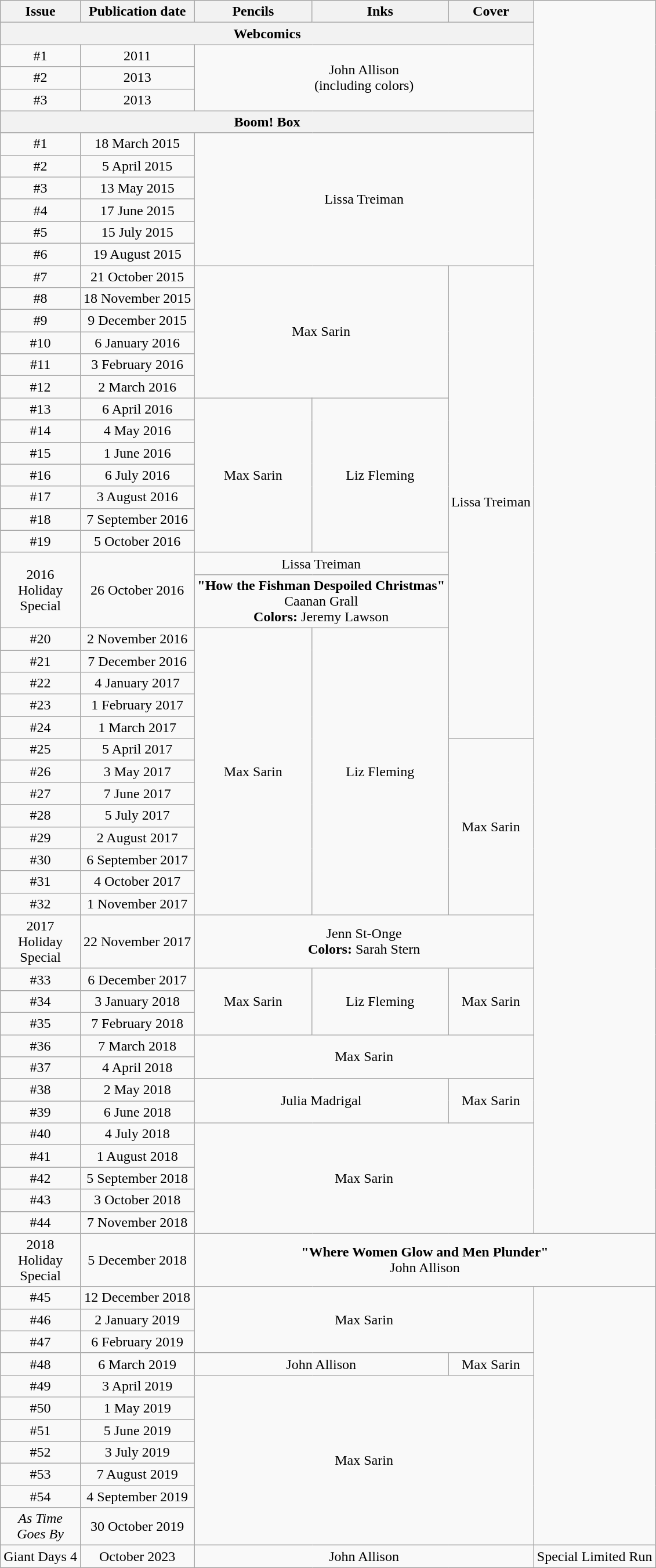<table class="wikitable" style="text-align: center">
<tr>
<th>Issue</th>
<th>Publication date</th>
<th>Pencils</th>
<th>Inks</th>
<th>Cover</th>
</tr>
<tr>
<th colspan=5><span>Webcomics</span></th>
</tr>
<tr>
<td>#1</td>
<td>2011</td>
<td colspan=3 rowspan=3>John Allison<br><span>(including colors)</span></td>
</tr>
<tr>
<td>#2</td>
<td>2013</td>
</tr>
<tr>
<td>#3</td>
<td>2013</td>
</tr>
<tr>
<th colspan=5><span>Boom! Box</span></th>
</tr>
<tr>
<td>#1</td>
<td>18 March 2015</td>
<td colspan=3 rowspan=6>Lissa Treiman</td>
</tr>
<tr>
<td>#2</td>
<td>5 April 2015</td>
</tr>
<tr>
<td>#3</td>
<td>13 May 2015</td>
</tr>
<tr>
<td>#4</td>
<td>17 June 2015</td>
</tr>
<tr>
<td>#5</td>
<td>15 July 2015</td>
</tr>
<tr>
<td>#6</td>
<td>19 August 2015</td>
</tr>
<tr>
<td>#7</td>
<td>21 October 2015</td>
<td colspan=2 rowspan=6>Max Sarin</td>
<td rowspan=20>Lissa Treiman</td>
</tr>
<tr>
<td>#8</td>
<td>18 November 2015</td>
</tr>
<tr>
<td>#9</td>
<td>9 December 2015</td>
</tr>
<tr>
<td>#10</td>
<td>6 January 2016</td>
</tr>
<tr>
<td>#11</td>
<td>3 February 2016</td>
</tr>
<tr>
<td>#12</td>
<td>2 March 2016</td>
</tr>
<tr>
<td>#13</td>
<td>6 April 2016</td>
<td rowspan=7>Max Sarin</td>
<td rowspan=7>Liz Fleming</td>
</tr>
<tr>
<td>#14</td>
<td>4 May 2016</td>
</tr>
<tr>
<td>#15</td>
<td>1 June 2016</td>
</tr>
<tr>
<td>#16</td>
<td>6 July 2016</td>
</tr>
<tr>
<td>#17</td>
<td>3 August 2016</td>
</tr>
<tr>
<td>#18</td>
<td>7 September 2016</td>
</tr>
<tr>
<td>#19</td>
<td>5 October 2016</td>
</tr>
<tr>
<td rowspan=2>2016<br>Holiday<br>Special</td>
<td rowspan=2>26 October 2016</td>
<td colspan=2>Lissa Treiman</td>
</tr>
<tr>
<td colspan=2><span><strong>"How the Fishman Despoiled Christmas"</strong></span><br>Caanan Grall<br><span><strong>Colors:</strong> Jeremy Lawson</span></td>
</tr>
<tr>
<td>#20</td>
<td>2 November 2016</td>
<td rowspan=13>Max Sarin</td>
<td rowspan=13>Liz Fleming</td>
</tr>
<tr>
<td>#21</td>
<td>7 December 2016</td>
</tr>
<tr>
<td>#22</td>
<td>4 January 2017</td>
</tr>
<tr>
<td>#23</td>
<td>1 February 2017</td>
</tr>
<tr>
<td>#24</td>
<td>1 March 2017</td>
</tr>
<tr>
<td>#25</td>
<td>5 April 2017</td>
<td rowspan=8>Max Sarin</td>
</tr>
<tr>
<td>#26</td>
<td>3 May 2017</td>
</tr>
<tr>
<td>#27</td>
<td>7 June 2017</td>
</tr>
<tr>
<td>#28</td>
<td>5 July 2017</td>
</tr>
<tr>
<td>#29</td>
<td>2 August 2017</td>
</tr>
<tr>
<td>#30</td>
<td>6 September 2017</td>
</tr>
<tr>
<td>#31</td>
<td>4 October 2017</td>
</tr>
<tr>
<td>#32</td>
<td>1 November 2017</td>
</tr>
<tr>
<td>2017<br>Holiday<br>Special</td>
<td>22 November 2017</td>
<td colspan=3>Jenn St-Onge<br><span><strong>Colors:</strong> Sarah Stern</span></td>
</tr>
<tr>
<td>#33</td>
<td>6 December 2017</td>
<td rowspan=3>Max Sarin</td>
<td rowspan=3>Liz Fleming</td>
<td rowspan=3>Max Sarin</td>
</tr>
<tr>
<td>#34</td>
<td>3 January 2018</td>
</tr>
<tr>
<td>#35</td>
<td>7 February 2018</td>
</tr>
<tr>
<td>#36</td>
<td>7 March 2018</td>
<td rowspan=2 colspan=3>Max Sarin</td>
</tr>
<tr>
<td>#37</td>
<td>4 April 2018</td>
</tr>
<tr>
<td>#38</td>
<td>2 May 2018</td>
<td rowspan=2 colspan=2>Julia Madrigal</td>
<td rowspan=2>Max Sarin</td>
</tr>
<tr>
<td>#39</td>
<td>6 June 2018</td>
</tr>
<tr>
<td>#40</td>
<td>4 July 2018</td>
<td rowspan=5 colspan=3>Max Sarin</td>
</tr>
<tr>
<td>#41</td>
<td>1 August 2018</td>
</tr>
<tr>
<td>#42</td>
<td>5 September 2018</td>
</tr>
<tr>
<td>#43</td>
<td>3 October 2018</td>
</tr>
<tr>
<td>#44</td>
<td>7 November 2018</td>
</tr>
<tr>
<td>2018<br>Holiday<br>Special</td>
<td>5 December 2018</td>
<td colspan=4><span><strong>"Where Women Glow and Men Plunder"</strong></span><br>John Allison</td>
</tr>
<tr>
<td>#45</td>
<td>12 December 2018</td>
<td rowspan=3 colspan=3>Max Sarin</td>
</tr>
<tr>
<td>#46</td>
<td>2 January 2019</td>
</tr>
<tr>
<td>#47</td>
<td>6 February 2019</td>
</tr>
<tr>
<td>#48</td>
<td>6 March 2019</td>
<td colspan=2>John Allison</td>
<td>Max Sarin</td>
</tr>
<tr>
<td>#49</td>
<td>3 April 2019</td>
<td rowspan=7 colspan=3>Max Sarin</td>
</tr>
<tr>
<td>#50</td>
<td>1 May 2019</td>
</tr>
<tr>
<td>#51</td>
<td>5 June 2019</td>
</tr>
<tr>
<td>#52</td>
<td>3 July 2019</td>
</tr>
<tr>
<td>#53</td>
<td>7 August 2019</td>
</tr>
<tr>
<td>#54</td>
<td>4 September 2019</td>
</tr>
<tr>
<td><em>As Time<br>Goes By</em></td>
<td>30 October 2019</td>
</tr>
<tr>
<td>Giant Days 4</td>
<td>October 2023</td>
<td colspan="3">John Allison</td>
<td>Special Limited Run</td>
</tr>
</table>
